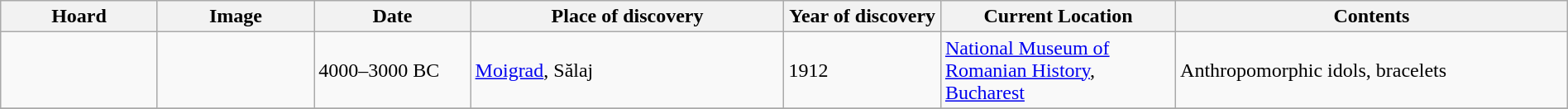<table class="wikitable sortable" style="width: 100%">
<tr>
<th width="10%">Hoard</th>
<th width="10%">Image</th>
<th width="10%">Date</th>
<th width="20%">Place of discovery</th>
<th width="10%">Year of discovery</th>
<th width="15%">Current Location</th>
<th class="unsortable" width="25%">Contents</th>
</tr>
<tr>
<td></td>
<td></td>
<td>4000–3000 BC</td>
<td><a href='#'>Moigrad</a>, Sălaj</td>
<td>1912</td>
<td><a href='#'>National Museum of Romanian History</a>, <a href='#'>Bucharest</a></td>
<td>Anthropomorphic idols, bracelets</td>
</tr>
<tr>
</tr>
</table>
